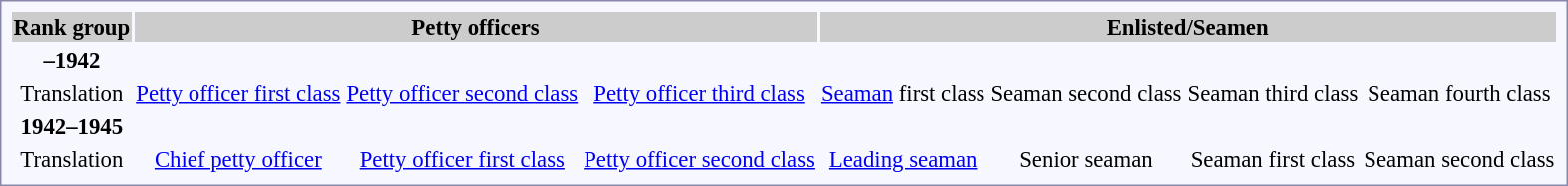<table style="border:1px solid #8888aa; background-color:#f7f8ff; padding:5px; font-size:95%; margin: 0px 12px 12px 0px;">
<tr bgcolor="#CCCCCC" style="text-align:center;">
<th>Rank group</th>
<th colspan=3>Petty officers</th>
<th colspan=4>Enlisted/Seamen</th>
</tr>
<tr style="text-align:center;">
<td rowspan=2><strong>–1942</strong></td>
<td></td>
<td></td>
<td></td>
<td></td>
<td></td>
<td></td>
<td></td>
</tr>
<tr style="text-align:center;">
<td></td>
<td></td>
<td></td>
<td></td>
<td></td>
<td></td>
<td></td>
</tr>
<tr style="text-align:center;">
<td>Translation</td>
<td><a href='#'>Petty officer first class</a></td>
<td><a href='#'>Petty officer second class</a></td>
<td><a href='#'>Petty officer third class</a></td>
<td><a href='#'>Seaman</a> first class</td>
<td>Seaman second class</td>
<td>Seaman third class</td>
<td>Seaman fourth class</td>
</tr>
<tr style="text-align:center;">
<td rowspan=2><strong>1942–1945</strong></td>
<td></td>
<td></td>
<td></td>
<td></td>
<td></td>
<td></td>
<td></td>
</tr>
<tr style="text-align:center;">
<td></td>
<td></td>
<td></td>
<td></td>
<td></td>
<td></td>
<td></td>
</tr>
<tr style="text-align:center;">
<td>Translation</td>
<td><a href='#'>Chief petty officer</a></td>
<td><a href='#'>Petty officer first class</a></td>
<td><a href='#'>Petty officer second class</a></td>
<td><a href='#'>Leading seaman</a></td>
<td>Senior seaman</td>
<td>Seaman first class</td>
<td>Seaman second class</td>
</tr>
</table>
